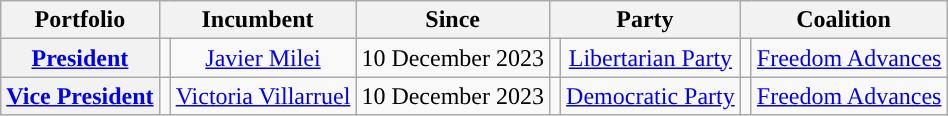<table class="wikitable sortable" style="text-align:center">
<tr>
<th width=" %">Portfolio</th>
<th colspan="2">Incumbent</th>
<th>Since</th>
<th colspan="2">Party</th>
<th colspan="2">Coalition</th>
</tr>
<tr>
<th style="text-align:center"><a href='#'>President</a></th>
<td></td>
<td><a href='#'>Javier Milei</a></td>
<td>10 December 2023</td>
<td style="background:"></td>
<td><a href='#'>Libertarian Party</a></td>
<td style="background:"></td>
<td><a href='#'>Freedom Advances</a></td>
</tr>
<tr>
<th style="text-align:center"><a href='#'>Vice President</a></th>
<td></td>
<td><a href='#'>Victoria Villarruel</a></td>
<td>10 December 2023</td>
<td style="background:"></td>
<td><a href='#'>Democratic Party</a></td>
<td style="background:"></td>
<td><a href='#'>Freedom Advances</a></td>
</tr>
</table>
